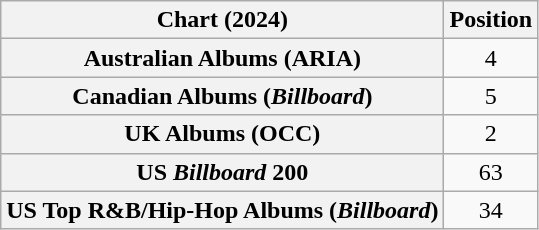<table class="wikitable sortable plainrowheaders" style="text-align:center">
<tr>
<th scope="col">Chart (2024)</th>
<th scope="col">Position</th>
</tr>
<tr>
<th scope="row">Australian Albums (ARIA)</th>
<td>4</td>
</tr>
<tr>
<th scope="row">Canadian Albums (<em>Billboard</em>)</th>
<td>5</td>
</tr>
<tr>
<th scope="row">UK Albums (OCC)</th>
<td>2</td>
</tr>
<tr>
<th scope="row">US <em>Billboard</em> 200</th>
<td>63</td>
</tr>
<tr>
<th scope="row">US Top R&B/Hip-Hop Albums (<em>Billboard</em>)</th>
<td>34</td>
</tr>
</table>
